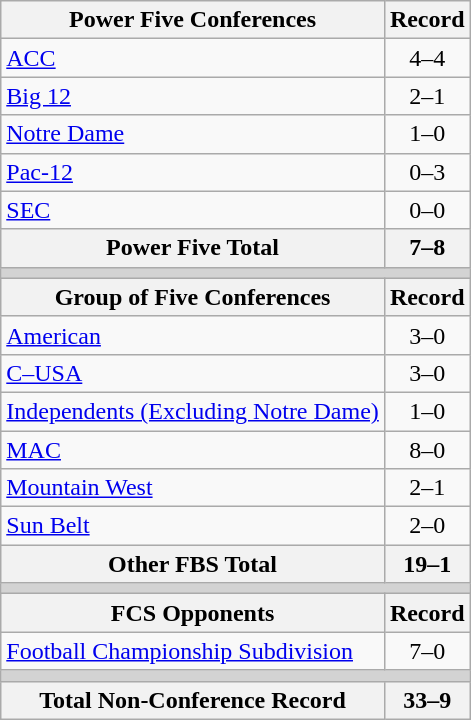<table class="wikitable">
<tr>
<th>Power Five Conferences</th>
<th>Record</th>
</tr>
<tr>
<td><a href='#'>ACC</a></td>
<td align=center>4–4</td>
</tr>
<tr>
<td><a href='#'>Big 12</a></td>
<td align=center>2–1</td>
</tr>
<tr>
<td><a href='#'>Notre Dame</a></td>
<td align=center>1–0</td>
</tr>
<tr>
<td><a href='#'>Pac-12</a></td>
<td align=center>0–3</td>
</tr>
<tr>
<td><a href='#'>SEC</a></td>
<td align=center>0–0</td>
</tr>
<tr>
<th>Power Five Total</th>
<th>7–8</th>
</tr>
<tr>
<th colspan="2" style="background:lightgrey;"></th>
</tr>
<tr>
<th>Group of Five Conferences</th>
<th>Record</th>
</tr>
<tr>
<td><a href='#'>American</a></td>
<td align=center>3–0</td>
</tr>
<tr>
<td><a href='#'>C–USA</a></td>
<td align=center>3–0</td>
</tr>
<tr>
<td><a href='#'>Independents (Excluding Notre Dame)<small></small></a></td>
<td align=center>1–0</td>
</tr>
<tr>
<td><a href='#'>MAC</a></td>
<td align=center>8–0</td>
</tr>
<tr>
<td><a href='#'>Mountain West</a></td>
<td align=center>2–1</td>
</tr>
<tr>
<td><a href='#'>Sun Belt</a></td>
<td align=center>2–0</td>
</tr>
<tr>
<th>Other FBS Total</th>
<th>19–1</th>
</tr>
<tr>
<th colspan="2" style="background:lightgrey;"></th>
</tr>
<tr>
<th>FCS Opponents</th>
<th>Record</th>
</tr>
<tr>
<td><a href='#'>Football Championship Subdivision</a></td>
<td align=center>7–0</td>
</tr>
<tr>
<th colspan="2" style="background:lightgrey;"></th>
</tr>
<tr>
<th>Total Non-Conference Record</th>
<th>33–9</th>
</tr>
</table>
